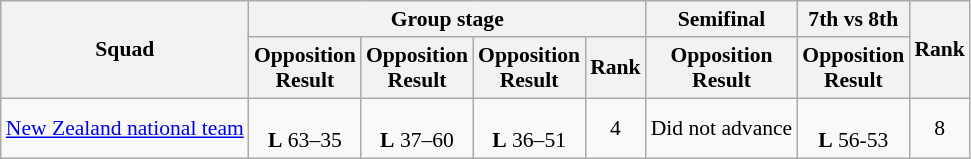<table class=wikitable style="font-size:90%">
<tr>
<th rowspan="2">Squad</th>
<th colspan="4">Group stage</th>
<th>Semifinal</th>
<th>7th vs 8th</th>
<th rowspan="2">Rank</th>
</tr>
<tr>
<th>Opposition<br>Result</th>
<th>Opposition<br>Result</th>
<th>Opposition<br>Result</th>
<th>Rank</th>
<th>Opposition<br>Result</th>
<th>Opposition<br>Result</th>
</tr>
<tr align=center>
<td align=left><a href='#'>New Zealand national team</a></td>
<td><br><strong>L</strong> 63–35</td>
<td><br><strong>L</strong> 37–60</td>
<td><br><strong>L</strong> 36–51</td>
<td>4</td>
<td>Did not advance</td>
<td><br><strong>L</strong> 56-53</td>
<td>8</td>
</tr>
</table>
